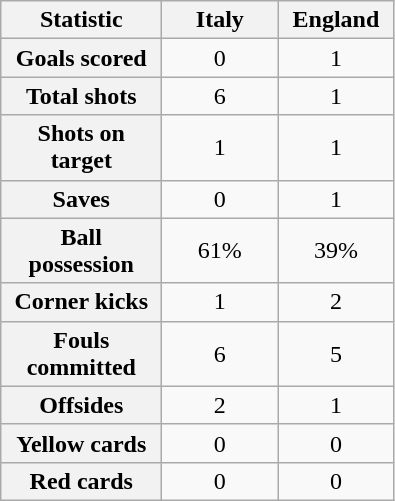<table class="wikitable plainrowheaders" style="text-align:center">
<tr>
<th scope="col" style="width:100px">Statistic</th>
<th scope="col" style="width:70px">Italy</th>
<th scope="col" style="width:70px">England</th>
</tr>
<tr>
<th scope=row>Goals scored</th>
<td>0</td>
<td>1</td>
</tr>
<tr>
<th scope=row>Total shots</th>
<td>6</td>
<td>1</td>
</tr>
<tr>
<th scope=row>Shots on target</th>
<td>1</td>
<td>1</td>
</tr>
<tr>
<th scope=row>Saves</th>
<td>0</td>
<td>1</td>
</tr>
<tr>
<th scope=row>Ball possession</th>
<td>61%</td>
<td>39%</td>
</tr>
<tr>
<th scope=row>Corner kicks</th>
<td>1</td>
<td>2</td>
</tr>
<tr>
<th scope=row>Fouls committed</th>
<td>6</td>
<td>5</td>
</tr>
<tr>
<th scope=row>Offsides</th>
<td>2</td>
<td>1</td>
</tr>
<tr>
<th scope=row>Yellow cards</th>
<td>0</td>
<td>0</td>
</tr>
<tr>
<th scope=row>Red cards</th>
<td>0</td>
<td>0</td>
</tr>
</table>
